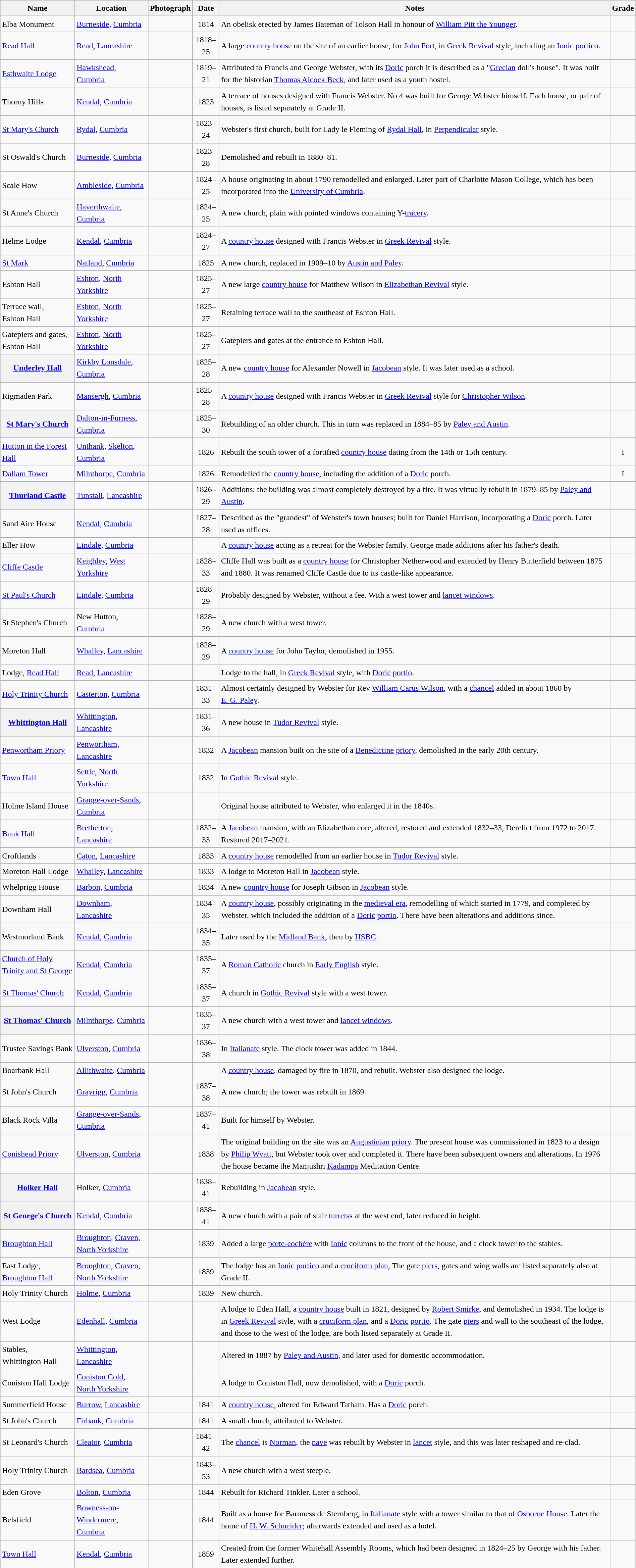<table class="wikitable sortable plainrowheaders" style="width:100%;border:0px;text-align:left;line-height:150%;">
<tr>
<th style="col" style="width:120px">Name</th>
<th style="col" style="width:150px">Location</th>
<th style="col" style="width:100px" class="unsortable">Photograph</th>
<th style="col" style="width:80px">Date</th>
<th scope="col" class="unsortable">Notes</th>
<th style="col" style="width:24px">Grade</th>
</tr>
<tr>
<td>Elba Monument</td>
<td><a href='#'>Burneside</a>, <a href='#'>Cumbria</a><br><small></small></td>
<td></td>
<td align="center">1814</td>
<td>An obelisk erected by James Bateman of Tolson Hall in honour of <a href='#'>William Pitt the Younger</a>.</td>
<td align="center" ></td>
</tr>
<tr>
<td><a href='#'>Read Hall</a></td>
<td><a href='#'>Read</a>, <a href='#'>Lancashire</a><br><small></small></td>
<td></td>
<td align="center">1818–25</td>
<td>A large <a href='#'>country house</a> on the site of an earlier house, for <a href='#'>John Fort</a>, in <a href='#'>Greek Revival</a> style, including an <a href='#'>Ionic</a> <a href='#'>portico</a>.</td>
<td align="center" ></td>
</tr>
<tr>
<td><a href='#'>Esthwaite Lodge</a></td>
<td><a href='#'>Hawkshead</a>, <a href='#'>Cumbria</a><br><small></small></td>
<td></td>
<td align="center">1819–21</td>
<td>Attributed to Francis and George Webster, with its <a href='#'>Doric</a> porch it is described as a "<a href='#'>Grecian</a> doll's house".  It was built for the historian <a href='#'>Thomas Alcock Beck</a>, and later used as a youth hostel.</td>
<td align="center" ></td>
</tr>
<tr>
<td>Thorny Hills</td>
<td><a href='#'>Kendal</a>, <a href='#'>Cumbria</a><br><small></small></td>
<td></td>
<td align="center">1823</td>
<td>A terrace of houses designed with Francis Webster.  No 4 was built for George Webster himself.  Each house, or pair of houses, is listed separately at Grade II.</td>
<td align="center" ></td>
</tr>
<tr>
<td><a href='#'>St Mary's Church</a></td>
<td><a href='#'>Rydal</a>, <a href='#'>Cumbria</a><br><small></small></td>
<td></td>
<td align="center">1823–24</td>
<td>Webster's first church, built for Lady le Fleming of <a href='#'>Rydal Hall</a>, in <a href='#'>Perpendicular</a> style.</td>
<td align="center" ></td>
</tr>
<tr>
<td>St Oswald's Church</td>
<td><a href='#'>Burneside</a>, <a href='#'>Cumbria</a><br><small></small></td>
<td></td>
<td align="center">1823–28</td>
<td>Demolished and rebuilt in 1880–81.</td>
<td></td>
</tr>
<tr>
<td>Scale How</td>
<td><a href='#'>Ambleside</a>, <a href='#'>Cumbria</a><br><small></small></td>
<td></td>
<td align="center">1824–25</td>
<td>A house originating in about 1790 remodelled and enlarged.  Later part of Charlotte Mason College, which has been incorporated into the <a href='#'>University of Cumbria</a>.</td>
<td align="center" ></td>
</tr>
<tr>
<td>St Anne's Church</td>
<td><a href='#'>Haverthwaite</a>, <a href='#'>Cumbria</a><br><small></small></td>
<td></td>
<td align="center">1824–25</td>
<td>A new church, plain with pointed windows containing Y-<a href='#'>tracery</a>.</td>
<td align="center" ></td>
</tr>
<tr>
<td>Helme Lodge</td>
<td><a href='#'>Kendal</a>, <a href='#'>Cumbria</a><br><small></small></td>
<td></td>
<td align="center">1824–27</td>
<td>A <a href='#'>country house</a> designed with Francis Webster in <a href='#'>Greek Revival</a> style.</td>
<td align="center" ></td>
</tr>
<tr>
<td ! scope="row"><a href='#'>St Mark</a></td>
<td><a href='#'>Natland</a>, <a href='#'>Cumbria</a><br><small></small></td>
<td></td>
<td align="center">1825</td>
<td>A new church, replaced in 1909–10 by <a href='#'>Austin and Paley</a>.</td>
<td></td>
</tr>
<tr>
<td>Eshton Hall</td>
<td><a href='#'>Eshton</a>, <a href='#'>North Yorkshire</a><br><small></small></td>
<td></td>
<td align="center">1825–27</td>
<td>A new large <a href='#'>country house</a> for Matthew Wilson in <a href='#'>Elizabethan Revival</a> style.</td>
<td align="center" ></td>
</tr>
<tr>
<td>Terrace wall,<br>Eshton Hall</td>
<td><a href='#'>Eshton</a>, <a href='#'>North Yorkshire</a><br><small></small></td>
<td></td>
<td align="center">1825–27</td>
<td>Retaining terrace wall to the southeast of Eshton Hall.</td>
<td align="center" ></td>
</tr>
<tr>
<td>Gatepiers and gates,<br>Eshton Hall</td>
<td><a href='#'>Eshton</a>, <a href='#'>North Yorkshire</a><br><small></small></td>
<td></td>
<td align="center">1825–27</td>
<td>Gatepiers and gates at the entrance to Eshton Hall.</td>
<td align="center" ></td>
</tr>
<tr>
<th scope="row"><a href='#'>Underley Hall</a></th>
<td><a href='#'>Kirkby Lonsdale</a>, <a href='#'>Cumbria</a><br><small></small></td>
<td></td>
<td align="center">1825–28</td>
<td>A new <a href='#'>country house</a> for Alexander Nowell in <a href='#'>Jacobean</a> style.  It was later used as a school.</td>
<td align="center" ></td>
</tr>
<tr>
<td>Rigmaden Park</td>
<td><a href='#'>Mansergh</a>, <a href='#'>Cumbria</a><br><small></small></td>
<td></td>
<td align="center">1825–28</td>
<td>A <a href='#'>country house</a> designed with Francis Webster in <a href='#'>Greek Revival</a> style for <a href='#'>Christopher Wilson</a>.</td>
<td align="center" ></td>
</tr>
<tr>
<th scope="row"><a href='#'>St Mary's Church</a></th>
<td><a href='#'>Dalton-in-Furness</a>, <a href='#'>Cumbria</a><br><small></small></td>
<td></td>
<td align="center">1825–30</td>
<td>Rebuilding of an older church.  This in turn was replaced in 1884–85 by <a href='#'>Paley and Austin</a>.</td>
<td></td>
</tr>
<tr>
<td><a href='#'>Hutton in the Forest Hall</a></td>
<td><a href='#'>Unthank</a>, <a href='#'>Skelton</a>, <a href='#'>Cumbria</a><br><small></small></td>
<td></td>
<td align="center">1826</td>
<td>Rebuilt the south tower of a fortified <a href='#'>country house</a> dating from the 14th or 15th century.</td>
<td align="center" >I</td>
</tr>
<tr>
<td><a href='#'>Dallam Tower</a></td>
<td><a href='#'>Milnthorpe</a>, <a href='#'>Cumbria</a><br><small></small></td>
<td></td>
<td align="center">1826</td>
<td>Remodelled the <a href='#'>country house</a>, including the addition of a <a href='#'>Doric</a> porch.</td>
<td align="center" >I</td>
</tr>
<tr>
<th scope="row"><a href='#'>Thurland Castle</a></th>
<td><a href='#'>Tunstall</a>, <a href='#'>Lancashire</a><br><small></small></td>
<td></td>
<td align="center">1826–29</td>
<td>Additions; the building was almost completely destroyed by a fire.  It was virtually rebuilt in 1879–85 by <a href='#'>Paley and Austin</a>.</td>
<td></td>
</tr>
<tr>
<td>Sand Aire House</td>
<td><a href='#'>Kendal</a>, <a href='#'>Cumbria</a><br><small></small></td>
<td></td>
<td align="center">1827–28</td>
<td>Described as the "grandest" of Webster's town houses; built for Daniel Harrison, incorporating a <a href='#'>Doric</a> porch.  Later used as offices.</td>
<td align="center" ></td>
</tr>
<tr>
<td>Eller How</td>
<td><a href='#'>Lindale</a>, <a href='#'>Cumbria</a><br><small></small></td>
<td></td>
<td align="center"></td>
<td>A <a href='#'>country house</a> acting as a retreat for the Webster family.  George made additions after his father's death.</td>
<td></td>
</tr>
<tr>
<td><a href='#'>Cliffe Castle</a></td>
<td><a href='#'>Keighley</a>, <a href='#'>West Yorkshire</a><br><small></small></td>
<td></td>
<td align="center">1828–33</td>
<td>Cliffe Hall was built as a <a href='#'>country house</a> for Christopher Netherwood and extended by Henry Butterfield between 1875 and 1880. It was renamed Cliffe Castle due to its castle-like appearance.</td>
<td align="center" ></td>
</tr>
<tr>
<td><a href='#'>St Paul's Church</a></td>
<td><a href='#'>Lindale</a>, <a href='#'>Cumbria</a><br><small></small></td>
<td></td>
<td align="center">1828–29</td>
<td>Probably designed by Webster, without a fee.  With a west tower and <a href='#'>lancet windows</a>.</td>
<td align="center" ></td>
</tr>
<tr>
<td>St Stephen's Church</td>
<td>New Hutton, <a href='#'>Cumbria</a><br><small></small></td>
<td></td>
<td align="center">1828–29</td>
<td>A new church with a west tower.</td>
<td align="center" ></td>
</tr>
<tr>
<td>Moreton Hall</td>
<td><a href='#'>Whalley</a>, <a href='#'>Lancashire</a><br><small></small></td>
<td></td>
<td align="center">1828–29</td>
<td>A <a href='#'>country house</a> for John Taylor, demolished in 1955.</td>
<td></td>
</tr>
<tr>
<td>Lodge, <a href='#'>Read Hall</a></td>
<td><a href='#'>Read</a>, <a href='#'>Lancashire</a><br><small></small></td>
<td></td>
<td align="center"></td>
<td>Lodge to the hall, in <a href='#'>Greek Revival</a> style, with <a href='#'>Doric</a> <a href='#'>portio</a>.</td>
<td align="center" ></td>
</tr>
<tr>
<td><a href='#'>Holy Trinity Church</a></td>
<td><a href='#'>Casterton</a>, <a href='#'>Cumbria</a><br><small></small></td>
<td></td>
<td align="center">1831–33</td>
<td>Almost certainly designed by Webster for Rev <a href='#'>William Carus Wilson</a>, with a <a href='#'>chancel</a> added in about 1860 by <a href='#'>E. G. Paley</a>.</td>
<td align="center" ></td>
</tr>
<tr>
<th scope="row"><a href='#'>Whittington Hall</a></th>
<td><a href='#'>Whittington</a>, <a href='#'>Lancashire</a><br><small></small></td>
<td></td>
<td align="center">1831–36</td>
<td>A new house in <a href='#'>Tudor Revival</a> style.</td>
<td align="center" ></td>
</tr>
<tr>
<td><a href='#'>Penwortham Priory</a></td>
<td><a href='#'>Penwortham</a>, <a href='#'>Lancashire</a><br><small></small></td>
<td></td>
<td align="center">1832</td>
<td>A <a href='#'>Jacobean</a> mansion built on the site of a <a href='#'>Benedictine</a> <a href='#'>priory</a>, demolished in the early 20th century.</td>
<td></td>
</tr>
<tr>
<td><a href='#'>Town Hall</a></td>
<td><a href='#'>Settle</a>, <a href='#'>North Yorkshire</a><br><small></small></td>
<td></td>
<td align="center">1832</td>
<td>In <a href='#'>Gothic Revival</a> style.</td>
<td align="center" ></td>
</tr>
<tr>
<td>Holme Island House</td>
<td><a href='#'>Grange-over-Sands</a>, <a href='#'>Cumbria</a><br><small></small></td>
<td></td>
<td align="center"></td>
<td>Original house attributed to Webster, who enlarged it in the 1840s.</td>
<td></td>
</tr>
<tr>
<td><a href='#'>Bank Hall</a></td>
<td><a href='#'>Bretherton</a>, <a href='#'>Lancashire</a><br><small></small></td>
<td></td>
<td align="center">1832–33</td>
<td>A <a href='#'>Jacobean</a> mansion, with an Elizabethan core, altered, restored and extended 1832–33, Derelict from 1972 to 2017. Restored 2017–2021.</td>
<td align="center" ></td>
</tr>
<tr>
<td>Croftlands</td>
<td><a href='#'>Caton</a>, <a href='#'>Lancashire</a><br><small></small></td>
<td></td>
<td align="center">1833</td>
<td>A <a href='#'>country house</a> remodelled from an earlier house in <a href='#'>Tudor Revival</a> style.</td>
<td align="center" ></td>
</tr>
<tr>
<td>Moreton Hall Lodge</td>
<td><a href='#'>Whalley</a>, <a href='#'>Lancashire</a><br><small></small></td>
<td></td>
<td align="center">1833</td>
<td>A lodge to Moreton Hall in <a href='#'>Jacobean</a> style.</td>
<td align="center" ></td>
</tr>
<tr>
<td>Whelprigg House</td>
<td><a href='#'>Barbon</a>, <a href='#'>Cumbria</a><br><small></small></td>
<td></td>
<td align="center">1834</td>
<td>A new <a href='#'>country house</a>  for Joseph Gibson in <a href='#'>Jacobean</a> style.</td>
<td align="center" ></td>
</tr>
<tr>
<td>Downham Hall</td>
<td><a href='#'>Downham</a>, <a href='#'>Lancashire</a><br><small></small></td>
<td></td>
<td align="center">1834–35</td>
<td>A <a href='#'>country house</a>, possibly originating in the <a href='#'>medieval era</a>, remodelling of which started in 1779, and completed by Webster, which included the addition of a <a href='#'>Doric</a> <a href='#'>portio</a>.  There have been alterations and additions since.</td>
<td align="center" ></td>
</tr>
<tr>
<td>Westmorland Bank</td>
<td><a href='#'>Kendal</a>, <a href='#'>Cumbria</a><br><small></small></td>
<td></td>
<td align="center">1834–35</td>
<td>Later used by the <a href='#'>Midland Bank</a>, then by <a href='#'>HSBC</a>.</td>
<td align="center" ></td>
</tr>
<tr>
<td><a href='#'>Church of Holy Trinity and St George</a></td>
<td><a href='#'>Kendal</a>, <a href='#'>Cumbria</a><br><small></small></td>
<td></td>
<td align="center">1835–37</td>
<td>A <a href='#'>Roman Catholic</a> church in <a href='#'>Early English</a> style.</td>
<td align="center" ></td>
</tr>
<tr>
<td><a href='#'>St Thomas' Church</a></td>
<td><a href='#'>Kendal</a>, <a href='#'>Cumbria</a><br><small></small></td>
<td></td>
<td align="center">1835–37</td>
<td>A church in <a href='#'>Gothic Revival</a> style with a west tower.</td>
<td align="center" ></td>
</tr>
<tr>
<th scope="row"><a href='#'>St Thomas' Church</a></th>
<td><a href='#'>Milnthorpe</a>, <a href='#'>Cumbria</a><br><small></small></td>
<td></td>
<td align="center">1835–37</td>
<td>A new church with a west tower and <a href='#'>lancet windows</a>.</td>
<td></td>
</tr>
<tr>
<td>Trustee Savings Bank</td>
<td><a href='#'>Ulverston</a>, <a href='#'>Cumbria</a><br><small></small></td>
<td></td>
<td align="center">1836–38</td>
<td>In <a href='#'>Italianate</a> style.  The clock tower was added in 1844.</td>
<td align="center" ></td>
</tr>
<tr>
<td>Boarbank Hall</td>
<td><a href='#'>Allithwaite</a>, <a href='#'>Cumbria</a><br><small></small></td>
<td></td>
<td align="center"></td>
<td>A <a href='#'>country house</a>, damaged by fire in 1870, and rebuilt.  Webster also designed the lodge.</td>
<td></td>
</tr>
<tr>
<td>St John's Church</td>
<td><a href='#'>Grayrigg</a>, <a href='#'>Cumbria</a><br><small></small></td>
<td></td>
<td align="center">1837–38</td>
<td>A new church; the tower was rebuilt in 1869.</td>
<td align="center" ></td>
</tr>
<tr>
<td>Black Rock Villa</td>
<td><a href='#'>Grange-over-Sands</a>, <a href='#'>Cumbria</a><br><small></small></td>
<td></td>
<td align="center">1837–41</td>
<td>Built for himself by Webster.</td>
<td></td>
</tr>
<tr>
<td><a href='#'>Conishead Priory</a></td>
<td><a href='#'>Ulverston</a>, <a href='#'>Cumbria</a><br><small></small></td>
<td></td>
<td align="center">1838</td>
<td>The original building on the site was an <a href='#'>Augustinian</a> <a href='#'>priory</a>.  The present house was commissioned in 1823 to a design by <a href='#'>Philip Wyatt</a>, but Webster took over and completed it.  There have been subsequent owners and alterations.  In 1976 the house became the Manjushri <a href='#'>Kadampa</a> Meditation Centre.</td>
<td align="center" ></td>
</tr>
<tr>
<th scope="row"><a href='#'>Holker Hall</a></th>
<td>Holker, <a href='#'>Cumbria</a><br><small></small></td>
<td></td>
<td align="center">1838–41</td>
<td>Rebuilding in <a href='#'>Jacobean</a> style.</td>
<td align="center" ></td>
</tr>
<tr>
<th scope="row"><a href='#'>St George's Church</a></th>
<td><a href='#'>Kendal</a>, <a href='#'>Cumbria</a><br><small></small></td>
<td></td>
<td align="center">1838–41</td>
<td>A new church with a pair of stair <a href='#'>turrets</a>s at the west end, later reduced in height.</td>
<td></td>
</tr>
<tr>
<td><a href='#'>Broughton Hall</a></td>
<td><a href='#'>Broughton</a>, <a href='#'>Craven</a>,<br><a href='#'>North Yorkshire</a><br><small></small></td>
<td></td>
<td align="center">1839</td>
<td>Added a large <a href='#'>porte-cochère</a> with <a href='#'>Ionic</a> columns to the front of the house, and a clock tower to the stables.</td>
<td align="center" ></td>
</tr>
<tr>
<td>East Lodge,<br><a href='#'>Broughton Hall</a></td>
<td><a href='#'>Broughton</a>, <a href='#'>Craven</a>,<br><a href='#'>North Yorkshire</a><br><small></small></td>
<td></td>
<td align="center">1839</td>
<td>The lodge has an <a href='#'>Ionic</a> <a href='#'>portico</a> and a <a href='#'>cruciform plan</a>,  The gate <a href='#'>piers</a>, gates and wing walls are listed separately also at Grade II.</td>
<td align="center" ></td>
</tr>
<tr>
<td>Holy Trinity Church</td>
<td><a href='#'>Holme</a>, <a href='#'>Cumbria</a><br><small></small></td>
<td></td>
<td align="center">1839</td>
<td>New church.</td>
<td></td>
</tr>
<tr>
<td>West Lodge</td>
<td><a href='#'>Edenhall</a>, <a href='#'>Cumbria</a><br><small></small></td>
<td></td>
<td align="center"></td>
<td>A lodge to Eden Hall, a <a href='#'>country house</a> built in 1821, designed by <a href='#'>Robert Smirke</a>, and demolished in 1934.  The lodge is in <a href='#'>Greek Revival</a> style, with a <a href='#'>cruciform plan</a>, and a <a href='#'>Doric</a> <a href='#'>portio</a>.  The gate <a href='#'>piers</a> and wall to the southeast of the lodge, and those to the west of the lodge, are both listed separately at Grade II.</td>
<td align="center" ></td>
</tr>
<tr>
<td>Stables,<br>Whittington Hall</td>
<td><a href='#'>Whittington</a>, <a href='#'>Lancashire</a><br><small></small></td>
<td></td>
<td align="center"></td>
<td>Altered in 1887 by <a href='#'>Paley and Austin</a>, and later used for domestic accommodation.</td>
<td align="center" ></td>
</tr>
<tr>
<td>Coniston Hall Lodge</td>
<td><a href='#'>Coniston Cold</a>,<br><a href='#'>North Yorkshire</a><br><small></small></td>
<td></td>
<td align="center"></td>
<td>A lodge to Coniston Hall, now demolished, with a <a href='#'>Doric</a> porch.</td>
<td align="center" ></td>
</tr>
<tr>
<td>Summerfield House</td>
<td><a href='#'>Burrow</a>, <a href='#'>Lancashire</a><br><small></small></td>
<td></td>
<td align="center">1841</td>
<td>A <a href='#'>country house</a>, altered for Edward Tatham.  Has a <a href='#'>Doric</a> porch.</td>
<td align="center" ></td>
</tr>
<tr>
<td>St John's Church</td>
<td><a href='#'>Firbank</a>, <a href='#'>Cumbria</a><br><small></small></td>
<td></td>
<td align="center">1841</td>
<td>A small church, attributed to Webster.</td>
<td align="center" ></td>
</tr>
<tr>
<td>St Leonard's Church</td>
<td><a href='#'>Cleator</a>, <a href='#'>Cumbria</a><br><small></small></td>
<td></td>
<td align="center">1841–42</td>
<td>The <a href='#'>chancel</a> is <a href='#'>Norman</a>, the <a href='#'>nave</a> was rebuilt by Webster in <a href='#'>lancet</a> style, and this was later reshaped and re-clad.</td>
<td align="center" ></td>
</tr>
<tr>
<td>Holy Trinity Church</td>
<td><a href='#'>Bardsea</a>, <a href='#'>Cumbria</a><br><small></small></td>
<td></td>
<td align="center">1843–53</td>
<td>A new church with a west steeple.</td>
<td align="center" ></td>
</tr>
<tr>
<td>Eden Grove</td>
<td><a href='#'>Bolton</a>, <a href='#'>Cumbria</a><br><small></small></td>
<td></td>
<td align="center">1844</td>
<td>Rebuilt for Richard Tinkler.  Later a school.</td>
<td></td>
</tr>
<tr>
<td>Belsfield</td>
<td><a href='#'>Bowness-on-Windermere</a>, <a href='#'>Cumbria</a><br><small></small></td>
<td></td>
<td align="center">1844</td>
<td>Built as a house for Baroness de Sternberg, in <a href='#'>Italianate</a> style with a tower similar to that of <a href='#'>Osborne House</a>.  Later the home of <a href='#'>H. W. Schneider</a>; afterwards extended and used as a hotel.</td>
<td align="center" ></td>
</tr>
<tr>
<td><a href='#'>Town Hall</a></td>
<td><a href='#'>Kendal</a>, <a href='#'>Cumbria</a><br><small></small></td>
<td></td>
<td align="center">1859</td>
<td>Created from the former Whitehall Assembly Rooms, which had been designed in 1824–25 by George with his father.  Later extended further.</td>
<td align="center" ></td>
</tr>
<tr>
</tr>
</table>
